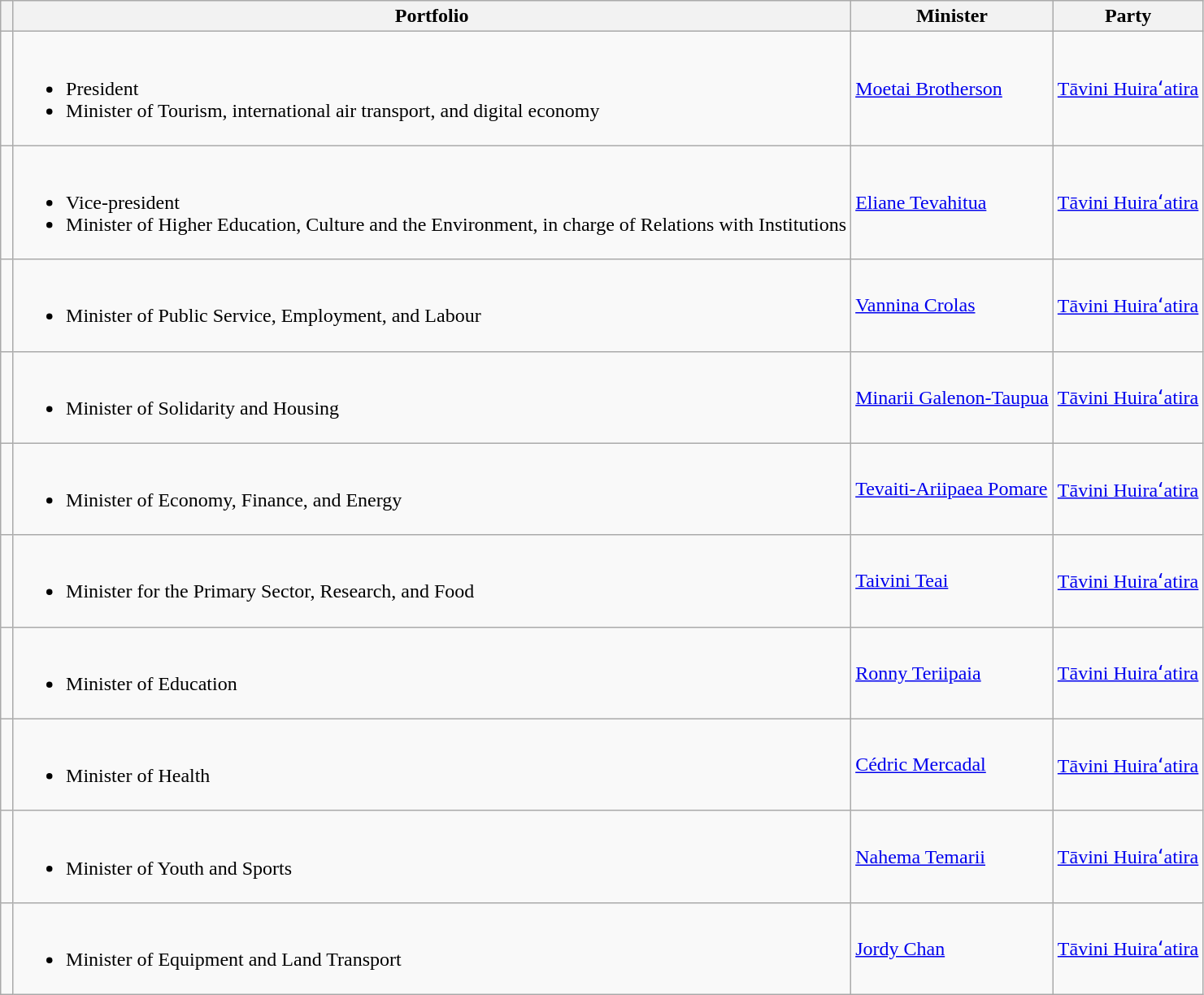<table class="wikitable">
<tr>
<th width="1%"></th>
<th>Portfolio</th>
<th>Minister</th>
<th>Party</th>
</tr>
<tr>
<td bgcolor=></td>
<td><br><ul><li>President</li><li>Minister of Tourism, international air transport, and digital economy</li></ul></td>
<td><a href='#'>Moetai Brotherson</a></td>
<td><a href='#'>Tāvini Huiraʻatira</a></td>
</tr>
<tr>
<td bgcolor=></td>
<td><br><ul><li>Vice-president</li><li>Minister of Higher Education, Culture and the Environment, in charge of Relations with Institutions</li></ul></td>
<td><a href='#'>Eliane Tevahitua</a></td>
<td><a href='#'>Tāvini Huiraʻatira</a></td>
</tr>
<tr>
<td bgcolor=></td>
<td><br><ul><li>Minister of Public Service, Employment, and Labour</li></ul></td>
<td><a href='#'>Vannina Crolas</a></td>
<td><a href='#'>Tāvini Huiraʻatira</a></td>
</tr>
<tr>
<td bgcolor=></td>
<td><br><ul><li>Minister of Solidarity and Housing</li></ul></td>
<td><a href='#'>Minarii Galenon-Taupua</a></td>
<td><a href='#'>Tāvini Huiraʻatira</a></td>
</tr>
<tr>
<td bgcolor=></td>
<td><br><ul><li>Minister of Economy, Finance, and Energy</li></ul></td>
<td><a href='#'>Tevaiti-Ariipaea Pomare</a></td>
<td><a href='#'>Tāvini Huiraʻatira</a></td>
</tr>
<tr>
<td bgcolor=></td>
<td><br><ul><li>Minister for the Primary Sector, Research, and Food</li></ul></td>
<td><a href='#'>Taivini Teai</a></td>
<td><a href='#'>Tāvini Huiraʻatira</a></td>
</tr>
<tr>
<td bgcolor=></td>
<td><br><ul><li>Minister of Education</li></ul></td>
<td><a href='#'>Ronny Teriipaia</a></td>
<td><a href='#'>Tāvini Huiraʻatira</a></td>
</tr>
<tr>
<td bgcolor=></td>
<td><br><ul><li>Minister of Health</li></ul></td>
<td><a href='#'>Cédric Mercadal</a></td>
<td><a href='#'>Tāvini Huiraʻatira</a></td>
</tr>
<tr>
<td bgcolor=></td>
<td><br><ul><li>Minister of Youth and Sports</li></ul></td>
<td><a href='#'>Nahema Temarii</a></td>
<td><a href='#'>Tāvini Huiraʻatira</a></td>
</tr>
<tr>
<td bgcolor=></td>
<td><br><ul><li>Minister of Equipment and Land Transport</li></ul></td>
<td><a href='#'>Jordy Chan</a></td>
<td><a href='#'>Tāvini Huiraʻatira</a></td>
</tr>
</table>
